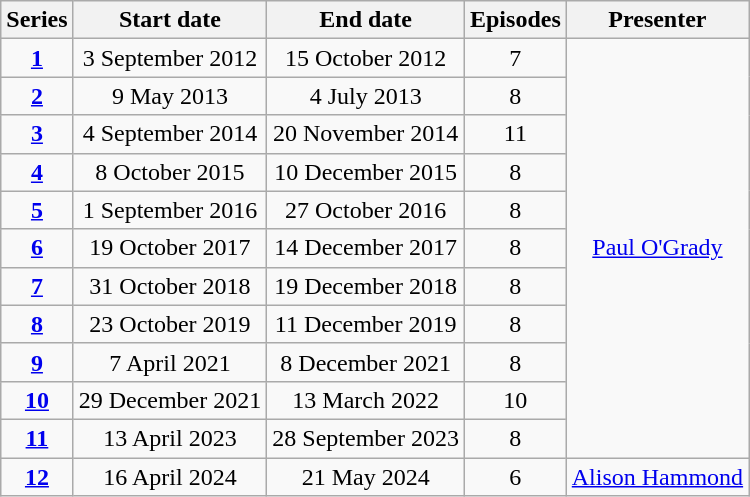<table class="wikitable" style="text-align:center;">
<tr>
<th>Series</th>
<th>Start date</th>
<th>End date</th>
<th>Episodes</th>
<th>Presenter</th>
</tr>
<tr>
<td><strong><a href='#'>1</a></strong></td>
<td>3 September 2012</td>
<td>15 October 2012</td>
<td>7</td>
<td rowspan="11"><a href='#'>Paul O'Grady</a></td>
</tr>
<tr>
<td><strong><a href='#'>2</a></strong></td>
<td>9 May 2013</td>
<td>4 July 2013</td>
<td>8</td>
</tr>
<tr>
<td><strong><a href='#'>3</a></strong></td>
<td>4 September 2014</td>
<td>20 November 2014</td>
<td>11</td>
</tr>
<tr>
<td><strong><a href='#'>4</a></strong></td>
<td>8 October 2015</td>
<td>10 December 2015</td>
<td>8</td>
</tr>
<tr>
<td><strong><a href='#'>5</a></strong></td>
<td>1 September 2016</td>
<td>27 October 2016</td>
<td>8</td>
</tr>
<tr>
<td><strong><a href='#'>6</a></strong></td>
<td>19 October 2017</td>
<td>14 December 2017</td>
<td>8</td>
</tr>
<tr>
<td><strong><a href='#'>7</a></strong></td>
<td>31 October 2018</td>
<td>19 December 2018</td>
<td>8</td>
</tr>
<tr>
<td><strong><a href='#'>8</a></strong></td>
<td>23 October 2019</td>
<td>11 December 2019</td>
<td>8</td>
</tr>
<tr>
<td><strong><a href='#'>9</a></strong></td>
<td>7 April 2021</td>
<td>8 December 2021</td>
<td>8</td>
</tr>
<tr>
<td><strong><a href='#'>10</a></strong></td>
<td>29 December 2021</td>
<td>13 March 2022</td>
<td>10</td>
</tr>
<tr>
<td><strong><a href='#'>11</a></strong></td>
<td>13 April 2023</td>
<td>28 September 2023</td>
<td>8</td>
</tr>
<tr>
<td><strong><a href='#'>12</a></strong></td>
<td>16 April 2024</td>
<td>21 May 2024</td>
<td>6</td>
<td><a href='#'>Alison Hammond</a></td>
</tr>
</table>
